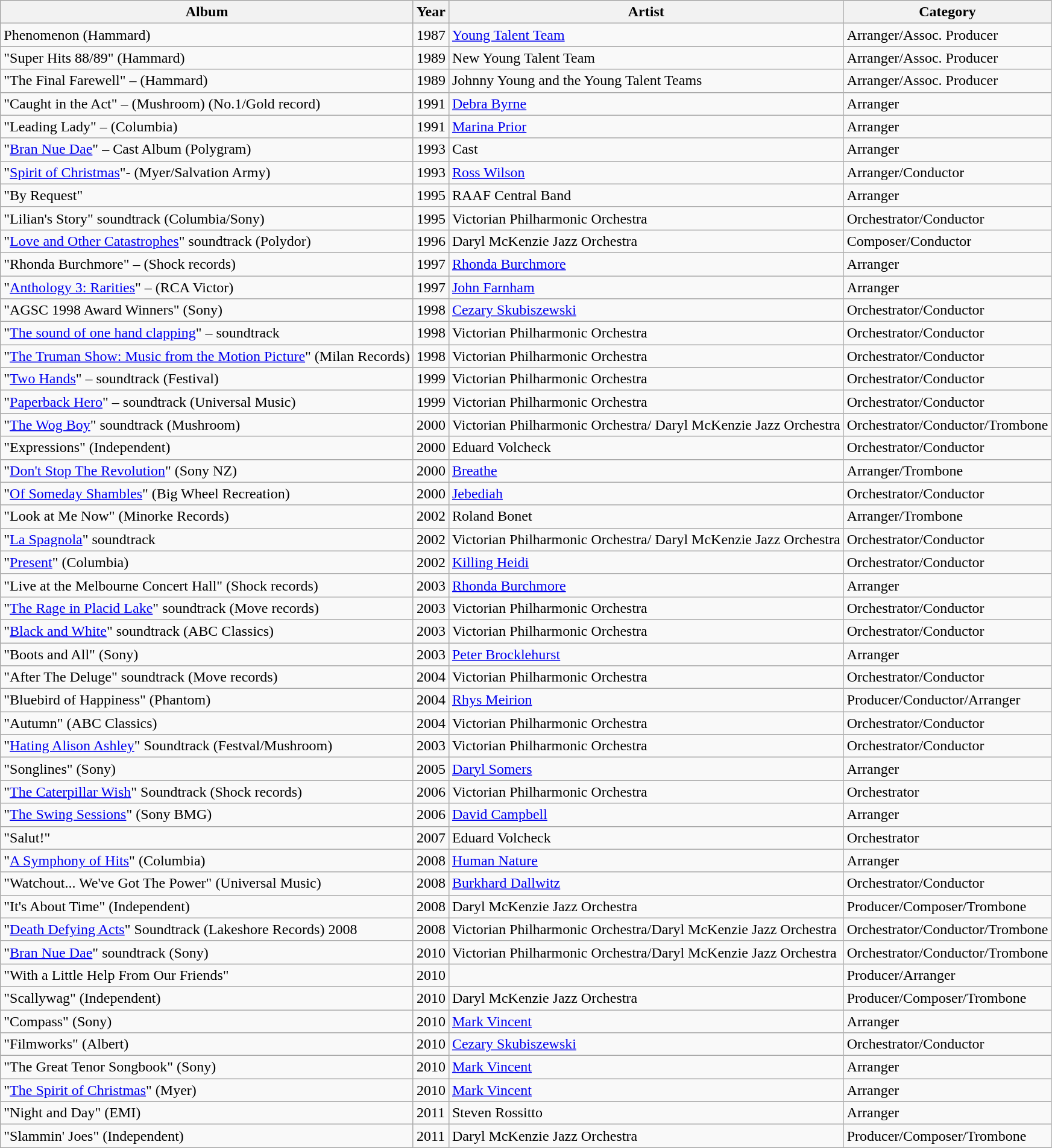<table class="wikitable">
<tr>
<th>Album</th>
<th>Year</th>
<th>Artist</th>
<th>Category</th>
</tr>
<tr>
<td>Phenomenon (Hammard)</td>
<td>1987</td>
<td><a href='#'>Young Talent Team</a></td>
<td>Arranger/Assoc. Producer</td>
</tr>
<tr>
<td>"Super Hits 88/89" (Hammard)</td>
<td>1989</td>
<td>New Young Talent Team</td>
<td>Arranger/Assoc. Producer</td>
</tr>
<tr>
<td>"The Final Farewell" – (Hammard)</td>
<td>1989</td>
<td>Johnny Young and the Young Talent Teams</td>
<td>Arranger/Assoc. Producer</td>
</tr>
<tr>
<td>"Caught in the Act" – (Mushroom) (No.1/Gold record)</td>
<td>1991</td>
<td><a href='#'>Debra Byrne</a></td>
<td>Arranger</td>
</tr>
<tr>
<td>"Leading Lady" – (Columbia)</td>
<td>1991</td>
<td><a href='#'>Marina Prior</a></td>
<td>Arranger</td>
</tr>
<tr>
<td>"<a href='#'>Bran Nue Dae</a>" – Cast Album (Polygram)</td>
<td>1993</td>
<td>Cast</td>
<td>Arranger</td>
</tr>
<tr>
<td>"<a href='#'>Spirit of Christmas</a>"- (Myer/Salvation Army)</td>
<td>1993</td>
<td><a href='#'>Ross Wilson</a></td>
<td>Arranger/Conductor</td>
</tr>
<tr>
<td>"By Request"</td>
<td>1995</td>
<td>RAAF Central Band</td>
<td>Arranger</td>
</tr>
<tr>
<td>"Lilian's Story" soundtrack (Columbia/Sony)</td>
<td>1995</td>
<td>Victorian Philharmonic Orchestra</td>
<td>Orchestrator/Conductor</td>
</tr>
<tr>
<td>"<a href='#'>Love and Other Catastrophes</a>" soundtrack (Polydor)</td>
<td>1996</td>
<td>Daryl McKenzie Jazz Orchestra</td>
<td>Composer/Conductor</td>
</tr>
<tr>
<td>"Rhonda Burchmore" – (Shock records)</td>
<td>1997</td>
<td><a href='#'>Rhonda Burchmore</a></td>
<td>Arranger</td>
</tr>
<tr>
<td>"<a href='#'>Anthology 3: Rarities</a>" – (RCA Victor)</td>
<td>1997</td>
<td><a href='#'>John Farnham</a></td>
<td>Arranger</td>
</tr>
<tr>
<td>"AGSC 1998 Award Winners" (Sony)</td>
<td>1998</td>
<td><a href='#'>Cezary Skubiszewski</a></td>
<td>Orchestrator/Conductor</td>
</tr>
<tr>
<td>"<a href='#'>The sound of one hand clapping</a>" – soundtrack</td>
<td>1998</td>
<td>Victorian Philharmonic Orchestra</td>
<td>Orchestrator/Conductor</td>
</tr>
<tr>
<td>"<a href='#'>The Truman Show: Music from the Motion Picture</a>" (Milan Records)</td>
<td>1998</td>
<td>Victorian Philharmonic Orchestra</td>
<td>Orchestrator/Conductor</td>
</tr>
<tr>
<td>"<a href='#'>Two Hands</a>" – soundtrack (Festival)</td>
<td>1999</td>
<td>Victorian Philharmonic Orchestra</td>
<td>Orchestrator/Conductor</td>
</tr>
<tr>
<td>"<a href='#'>Paperback Hero</a>" – soundtrack (Universal Music)</td>
<td>1999</td>
<td>Victorian Philharmonic Orchestra</td>
<td>Orchestrator/Conductor</td>
</tr>
<tr>
<td>"<a href='#'>The Wog Boy</a>" soundtrack (Mushroom)</td>
<td>2000</td>
<td>Victorian Philharmonic Orchestra/ Daryl McKenzie Jazz Orchestra</td>
<td>Orchestrator/Conductor/Trombone</td>
</tr>
<tr>
<td>"Expressions" (Independent)</td>
<td>2000</td>
<td>Eduard Volcheck</td>
<td>Orchestrator/Conductor</td>
</tr>
<tr>
<td>"<a href='#'>Don't Stop The Revolution</a>" (Sony NZ)</td>
<td>2000</td>
<td><a href='#'>Breathe</a></td>
<td>Arranger/Trombone</td>
</tr>
<tr>
<td>"<a href='#'>Of Someday Shambles</a>" (Big Wheel Recreation)</td>
<td>2000</td>
<td><a href='#'>Jebediah</a></td>
<td>Orchestrator/Conductor</td>
</tr>
<tr>
<td>"Look at Me Now" (Minorke Records)</td>
<td>2002</td>
<td>Roland Bonet</td>
<td>Arranger/Trombone</td>
</tr>
<tr>
<td>"<a href='#'>La Spagnola</a>" soundtrack</td>
<td>2002</td>
<td>Victorian Philharmonic Orchestra/ Daryl McKenzie Jazz Orchestra</td>
<td>Orchestrator/Conductor</td>
</tr>
<tr>
<td>"<a href='#'>Present</a>" (Columbia)</td>
<td>2002</td>
<td><a href='#'>Killing Heidi</a></td>
<td>Orchestrator/Conductor</td>
</tr>
<tr>
<td>"Live at the Melbourne Concert Hall" (Shock records)</td>
<td>2003</td>
<td><a href='#'>Rhonda Burchmore</a></td>
<td>Arranger</td>
</tr>
<tr>
<td>"<a href='#'>The Rage in Placid Lake</a>" soundtrack (Move records)</td>
<td>2003</td>
<td>Victorian Philharmonic Orchestra</td>
<td>Orchestrator/Conductor</td>
</tr>
<tr>
<td>"<a href='#'>Black and White</a>" soundtrack (ABC Classics)</td>
<td>2003</td>
<td>Victorian Philharmonic Orchestra</td>
<td>Orchestrator/Conductor</td>
</tr>
<tr>
<td>"Boots and All" (Sony)</td>
<td>2003</td>
<td><a href='#'>Peter Brocklehurst</a></td>
<td>Arranger</td>
</tr>
<tr>
<td>"After The Deluge" soundtrack (Move records)</td>
<td>2004</td>
<td>Victorian Philharmonic Orchestra</td>
<td>Orchestrator/Conductor</td>
</tr>
<tr>
<td>"Bluebird of Happiness" (Phantom)</td>
<td>2004</td>
<td><a href='#'>Rhys Meirion</a></td>
<td>Producer/Conductor/Arranger</td>
</tr>
<tr>
<td>"Autumn" (ABC Classics)</td>
<td>2004</td>
<td>Victorian Philharmonic Orchestra</td>
<td>Orchestrator/Conductor</td>
</tr>
<tr>
<td>"<a href='#'>Hating Alison Ashley</a>" Soundtrack (Festval/Mushroom)</td>
<td>2003</td>
<td>Victorian Philharmonic Orchestra</td>
<td>Orchestrator/Conductor</td>
</tr>
<tr>
<td>"Songlines" (Sony)</td>
<td>2005</td>
<td><a href='#'>Daryl Somers</a></td>
<td>Arranger</td>
</tr>
<tr>
<td>"<a href='#'>The Caterpillar Wish</a>" Soundtrack (Shock records)</td>
<td>2006</td>
<td>Victorian Philharmonic Orchestra</td>
<td>Orchestrator</td>
</tr>
<tr>
<td>"<a href='#'>The Swing Sessions</a>" (Sony BMG)</td>
<td>2006</td>
<td><a href='#'>David Campbell</a></td>
<td>Arranger</td>
</tr>
<tr>
<td>"Salut!"</td>
<td>2007</td>
<td>Eduard Volcheck</td>
<td>Orchestrator</td>
</tr>
<tr>
<td>"<a href='#'>A Symphony of Hits</a>" (Columbia)</td>
<td>2008</td>
<td><a href='#'>Human Nature</a></td>
<td>Arranger</td>
</tr>
<tr>
<td>"Watchout... We've Got The Power" (Universal Music)</td>
<td>2008</td>
<td><a href='#'>Burkhard Dallwitz</a></td>
<td>Orchestrator/Conductor</td>
</tr>
<tr>
<td>"It's About Time" (Independent)</td>
<td>2008</td>
<td>Daryl McKenzie Jazz Orchestra</td>
<td>Producer/Composer/Trombone</td>
</tr>
<tr>
<td>"<a href='#'>Death Defying Acts</a>" Soundtrack (Lakeshore Records) 2008</td>
<td>2008</td>
<td>Victorian Philharmonic Orchestra/Daryl McKenzie Jazz Orchestra</td>
<td>Orchestrator/Conductor/Trombone</td>
</tr>
<tr>
<td>"<a href='#'>Bran Nue Dae</a>" soundtrack (Sony)</td>
<td>2010</td>
<td>Victorian Philharmonic Orchestra/Daryl McKenzie Jazz Orchestra</td>
<td>Orchestrator/Conductor/Trombone</td>
</tr>
<tr>
<td>"With a Little Help From Our Friends"</td>
<td>2010</td>
<td></td>
<td>Producer/Arranger</td>
</tr>
<tr>
<td>"Scallywag" (Independent)</td>
<td>2010</td>
<td>Daryl McKenzie Jazz Orchestra</td>
<td>Producer/Composer/Trombone</td>
</tr>
<tr>
<td>"Compass" (Sony)</td>
<td>2010</td>
<td><a href='#'>Mark Vincent</a></td>
<td>Arranger</td>
</tr>
<tr>
<td>"Filmworks" (Albert)</td>
<td>2010</td>
<td><a href='#'>Cezary Skubiszewski</a></td>
<td>Orchestrator/Conductor</td>
</tr>
<tr>
<td>"The Great Tenor Songbook" (Sony)</td>
<td>2010</td>
<td><a href='#'>Mark Vincent</a></td>
<td>Arranger</td>
</tr>
<tr>
<td>"<a href='#'>The Spirit of Christmas</a>" (Myer)</td>
<td>2010</td>
<td><a href='#'>Mark Vincent</a></td>
<td>Arranger</td>
</tr>
<tr>
<td>"Night and Day" (EMI)</td>
<td>2011</td>
<td>Steven Rossitto</td>
<td>Arranger</td>
</tr>
<tr>
<td>"Slammin' Joes" (Independent)</td>
<td>2011</td>
<td>Daryl McKenzie Jazz Orchestra</td>
<td>Producer/Composer/Trombone</td>
</tr>
</table>
